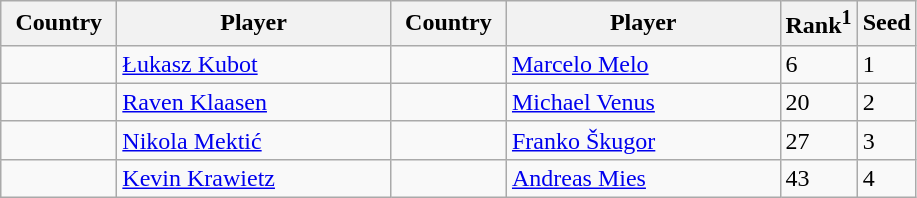<table class="sortable wikitable">
<tr>
<th width="70">Country</th>
<th width="175">Player</th>
<th width="70">Country</th>
<th width="175">Player</th>
<th>Rank<sup>1</sup></th>
<th>Seed</th>
</tr>
<tr>
<td></td>
<td><a href='#'>Łukasz Kubot</a></td>
<td></td>
<td><a href='#'>Marcelo Melo</a></td>
<td>6</td>
<td>1</td>
</tr>
<tr>
<td></td>
<td><a href='#'>Raven Klaasen</a></td>
<td></td>
<td><a href='#'>Michael Venus</a></td>
<td>20</td>
<td>2</td>
</tr>
<tr>
<td></td>
<td><a href='#'>Nikola Mektić</a></td>
<td></td>
<td><a href='#'>Franko Škugor</a></td>
<td>27</td>
<td>3</td>
</tr>
<tr>
<td></td>
<td><a href='#'>Kevin Krawietz</a></td>
<td></td>
<td><a href='#'>Andreas Mies</a></td>
<td>43</td>
<td>4</td>
</tr>
</table>
